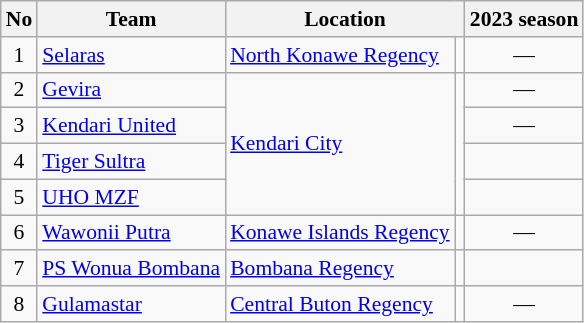<table class="wikitable sortable" style="font-size:90%;">
<tr>
<th>No</th>
<th>Team</th>
<th colspan="2">Location</th>
<th>2023 season</th>
</tr>
<tr>
<td align="center">1</td>
<td><a href='#'>Selaras</a></td>
<td><a href='#'>North Konawe Regency</a></td>
<td></td>
<td align="center">—</td>
</tr>
<tr>
<td align="center">2</td>
<td><a href='#'>Gevira</a></td>
<td rowspan="4"><a href='#'>Kendari City</a></td>
<td rowspan="4"></td>
<td align="center">—</td>
</tr>
<tr>
<td align="center">3</td>
<td><a href='#'>Kendari United</a></td>
<td align="center">—</td>
</tr>
<tr>
<td align="center">4</td>
<td><a href='#'>Tiger Sultra</a></td>
<td align="center"></td>
</tr>
<tr>
<td align="center">5</td>
<td><a href='#'>UHO MZF</a></td>
<td align="center"></td>
</tr>
<tr>
<td align="center">6</td>
<td><a href='#'>Wawonii Putra</a></td>
<td><a href='#'>Konawe Islands Regency</a></td>
<td></td>
<td align="center">—</td>
</tr>
<tr>
<td align="center">7</td>
<td><a href='#'>PS Wonua Bombana</a></td>
<td><a href='#'>Bombana Regency</a></td>
<td></td>
<td align="center"></td>
</tr>
<tr>
<td align="center">8</td>
<td><a href='#'>Gulamastar</a></td>
<td><a href='#'>Central Buton Regency</a></td>
<td></td>
<td align="center">—</td>
</tr>
</table>
